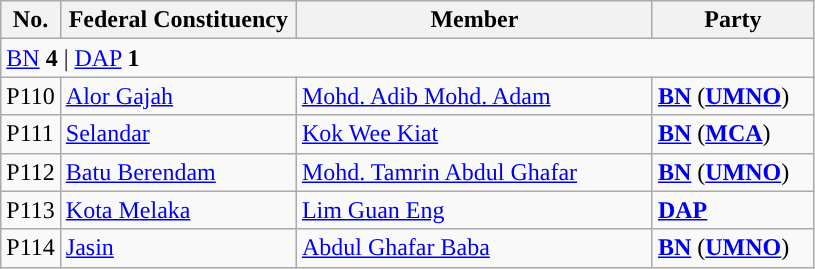<table class="wikitable sortable">
<tr>
<th style="width:30px;">No.</th>
<th style="width:150px;">Federal Constituency</th>
<th style="width:230px;">Member</th>
<th style="width:100px;">Party</th>
</tr>
<tr>
<td colspan="4"><a href='#'>BN</a> <strong>4</strong> | <a href='#'>DAP</a> <strong>1</strong></td>
</tr>
<tr>
<td>P110</td>
<td><a href='#'>Alor Gajah</a></td>
<td><a href='#'>Mohd. Adib Mohd. Adam</a></td>
<td><strong><a href='#'>BN</a></strong> (<strong><a href='#'>UMNO</a></strong>)</td>
</tr>
<tr>
<td>P111</td>
<td><a href='#'>Selandar</a></td>
<td><a href='#'>Kok Wee Kiat</a></td>
<td><strong><a href='#'>BN</a></strong> (<strong><a href='#'>MCA</a></strong>)</td>
</tr>
<tr>
<td>P112</td>
<td><a href='#'>Batu Berendam</a></td>
<td><a href='#'>Mohd. Tamrin Abdul Ghafar</a></td>
<td><strong><a href='#'>BN</a></strong> (<strong><a href='#'>UMNO</a></strong>)</td>
</tr>
<tr>
<td>P113</td>
<td><a href='#'>Kota Melaka</a></td>
<td><a href='#'>Lim Guan Eng</a></td>
<td><strong><a href='#'>DAP</a></strong></td>
</tr>
<tr>
<td>P114</td>
<td><a href='#'>Jasin</a></td>
<td><a href='#'>Abdul Ghafar Baba</a></td>
<td><strong><a href='#'>BN</a></strong> (<strong><a href='#'>UMNO</a></strong>)</td>
</tr>
</table>
